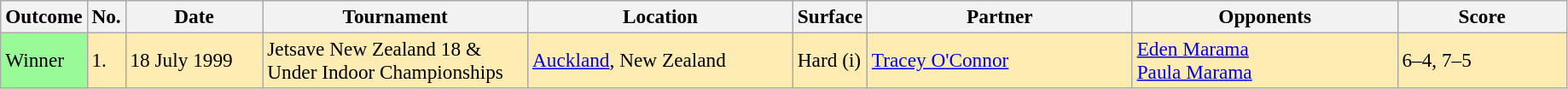<table class="sortable wikitable" style=font-size:97%>
<tr>
<th>Outcome</th>
<th>No.</th>
<th width=100>Date</th>
<th width=200>Tournament</th>
<th width=200>Location</th>
<th>Surface</th>
<th width=200>Partner</th>
<th width=200>Opponents</th>
<th width=125>Score</th>
</tr>
<tr bgcolor=#ffecb2>
<td bgcolor=98FB98>Winner</td>
<td>1.</td>
<td>18 July 1999</td>
<td>Jetsave New Zealand 18 & Under Indoor Championships</td>
<td><a href='#'>Auckland</a>, New Zealand</td>
<td>Hard (i)</td>
<td> <a href='#'>Tracey O'Connor</a></td>
<td> <a href='#'>Eden Marama</a><br> <a href='#'>Paula Marama</a></td>
<td>6–4, 7–5</td>
</tr>
</table>
